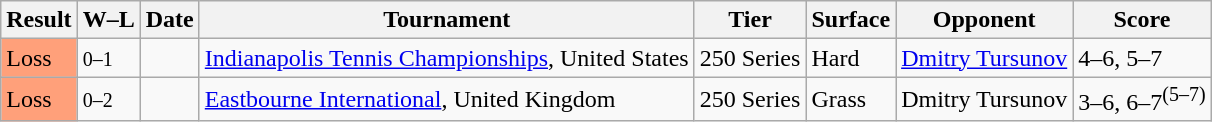<table class="sortable wikitable">
<tr>
<th>Result</th>
<th class="unsortable">W–L</th>
<th>Date</th>
<th>Tournament</th>
<th>Tier</th>
<th>Surface</th>
<th>Opponent</th>
<th class="unsortable">Score</th>
</tr>
<tr>
<td style="background:#ffa07a;">Loss</td>
<td><small>0–1</small></td>
<td><a href='#'></a></td>
<td><a href='#'>Indianapolis Tennis Championships</a>, United States</td>
<td>250 Series</td>
<td>Hard</td>
<td> <a href='#'>Dmitry Tursunov</a></td>
<td>4–6, 5–7</td>
</tr>
<tr>
<td style="background:#ffa07a;">Loss</td>
<td><small>0–2</small></td>
<td><a href='#'></a></td>
<td><a href='#'>Eastbourne International</a>, United Kingdom</td>
<td>250 Series</td>
<td>Grass</td>
<td> Dmitry Tursunov</td>
<td>3–6, 6–7<sup>(5–7)</sup></td>
</tr>
</table>
